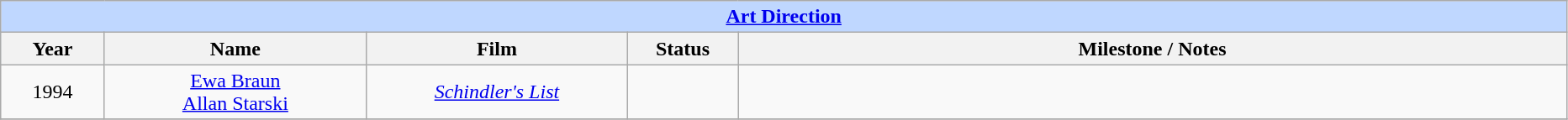<table class="wikitable" style="text-align: center">
<tr ---- bgcolor="#bfd7ff">
<td colspan=5 align=center><strong><a href='#'>Art Direction</a></strong></td>
</tr>
<tr ---- bgcolor="#ebf5ff">
<th width="75">Year</th>
<th width="200">Name</th>
<th width="200">Film</th>
<th width="80">Status</th>
<th width="650">Milestone / Notes</th>
</tr>
<tr>
<td>1994</td>
<td><a href='#'>Ewa Braun</a><br><a href='#'>Allan Starski</a></td>
<td><em><a href='#'>Schindler's List</a></em></td>
<td></td>
<td></td>
</tr>
<tr>
</tr>
</table>
